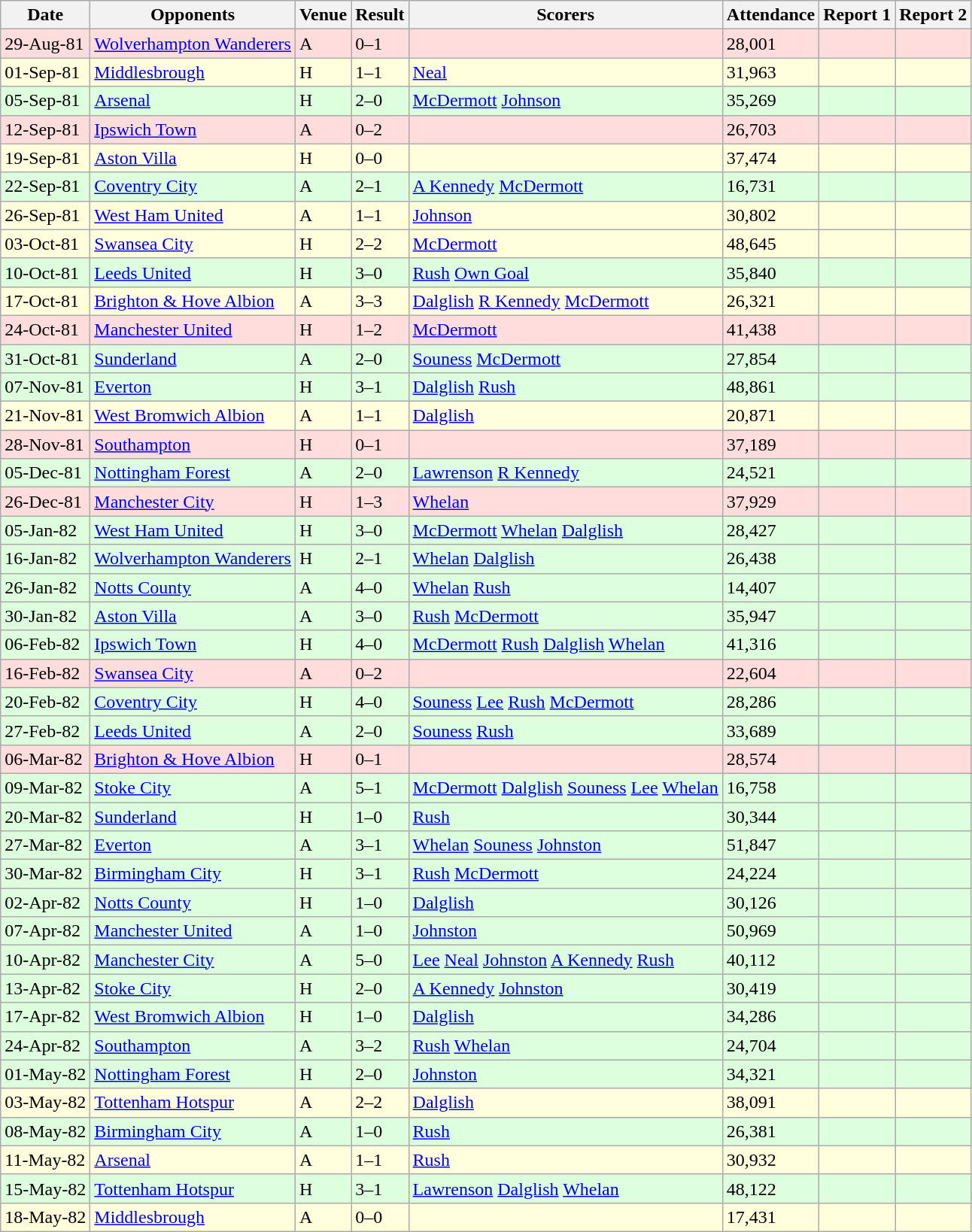<table class=wikitable>
<tr>
<th>Date</th>
<th>Opponents</th>
<th>Venue</th>
<th>Result</th>
<th>Scorers</th>
<th>Attendance</th>
<th>Report 1</th>
<th>Report 2</th>
</tr>
<tr bgcolor="#ffdddd">
<td>29-Aug-81</td>
<td><a href='#'>Wolverhampton Wanderers</a></td>
<td>A</td>
<td>0–1</td>
<td></td>
<td>28,001</td>
<td></td>
<td></td>
</tr>
<tr bgcolor="#ffffdd">
<td>01-Sep-81</td>
<td><a href='#'>Middlesbrough</a></td>
<td>H</td>
<td>1–1</td>
<td><a href='#'>Neal</a> </td>
<td>31,963</td>
<td></td>
<td></td>
</tr>
<tr bgcolor="#ddffdd">
<td>05-Sep-81</td>
<td><a href='#'>Arsenal</a></td>
<td>H</td>
<td>2–0</td>
<td><a href='#'>McDermott</a>  <a href='#'>Johnson</a> </td>
<td>35,269</td>
<td></td>
<td></td>
</tr>
<tr bgcolor="#ffdddd">
<td>12-Sep-81</td>
<td><a href='#'>Ipswich Town</a></td>
<td>A</td>
<td>0–2</td>
<td></td>
<td>26,703</td>
<td></td>
<td></td>
</tr>
<tr bgcolor="#ffffdd">
<td>19-Sep-81</td>
<td><a href='#'>Aston Villa</a></td>
<td>H</td>
<td>0–0</td>
<td></td>
<td>37,474</td>
<td></td>
<td></td>
</tr>
<tr bgcolor="#ddffdd">
<td>22-Sep-81</td>
<td><a href='#'>Coventry City</a></td>
<td>A</td>
<td>2–1</td>
<td><a href='#'>A Kennedy</a>  <a href='#'>McDermott</a> </td>
<td>16,731</td>
<td></td>
<td></td>
</tr>
<tr bgcolor="#ffffdd">
<td>26-Sep-81</td>
<td><a href='#'>West Ham United</a></td>
<td>A</td>
<td>1–1</td>
<td><a href='#'>Johnson</a> </td>
<td>30,802</td>
<td></td>
<td></td>
</tr>
<tr bgcolor="#ffffdd">
<td>03-Oct-81</td>
<td><a href='#'>Swansea City</a></td>
<td>H</td>
<td>2–2</td>
<td><a href='#'>McDermott</a> </td>
<td>48,645</td>
<td></td>
<td></td>
</tr>
<tr bgcolor="#ddffdd">
<td>10-Oct-81</td>
<td><a href='#'>Leeds United</a></td>
<td>H</td>
<td>3–0</td>
<td><a href='#'>Rush</a>  <a href='#'>Own Goal</a> </td>
<td>35,840</td>
<td></td>
<td></td>
</tr>
<tr bgcolor="#ffffdd">
<td>17-Oct-81</td>
<td><a href='#'>Brighton & Hove Albion</a></td>
<td>A</td>
<td>3–3</td>
<td><a href='#'>Dalglish</a>  <a href='#'>R Kennedy</a>  <a href='#'>McDermott</a> </td>
<td>26,321</td>
<td></td>
<td></td>
</tr>
<tr bgcolor="#ffdddd">
<td>24-Oct-81</td>
<td><a href='#'>Manchester United</a></td>
<td>H</td>
<td>1–2</td>
<td><a href='#'>McDermott</a> </td>
<td>41,438</td>
<td></td>
<td></td>
</tr>
<tr bgcolor="#ddffdd">
<td>31-Oct-81</td>
<td><a href='#'>Sunderland</a></td>
<td>A</td>
<td>2–0</td>
<td><a href='#'>Souness</a>  <a href='#'>McDermott</a> </td>
<td>27,854</td>
<td></td>
<td></td>
</tr>
<tr bgcolor="#ddffdd">
<td>07-Nov-81</td>
<td><a href='#'>Everton</a></td>
<td>H</td>
<td>3–1</td>
<td><a href='#'>Dalglish</a>  <a href='#'>Rush</a> </td>
<td>48,861</td>
<td></td>
<td></td>
</tr>
<tr bgcolor="#ffffdd">
<td>21-Nov-81</td>
<td><a href='#'>West Bromwich Albion</a></td>
<td>A</td>
<td>1–1</td>
<td><a href='#'>Dalglish</a> </td>
<td>20,871</td>
<td></td>
<td></td>
</tr>
<tr bgcolor="#ffdddd">
<td>28-Nov-81</td>
<td><a href='#'>Southampton</a></td>
<td>H</td>
<td>0–1</td>
<td></td>
<td>37,189</td>
<td></td>
<td></td>
</tr>
<tr bgcolor="#ddffdd">
<td>05-Dec-81</td>
<td><a href='#'>Nottingham Forest</a></td>
<td>A</td>
<td>2–0</td>
<td><a href='#'>Lawrenson</a>  <a href='#'>R Kennedy</a> </td>
<td>24,521</td>
<td></td>
<td></td>
</tr>
<tr bgcolor="#ffdddd">
<td>26-Dec-81</td>
<td><a href='#'>Manchester City</a></td>
<td>H</td>
<td>1–3</td>
<td><a href='#'>Whelan</a> </td>
<td>37,929</td>
<td></td>
<td></td>
</tr>
<tr bgcolor="#ddffdd">
<td>05-Jan-82</td>
<td><a href='#'>West Ham United</a></td>
<td>H</td>
<td>3–0</td>
<td><a href='#'>McDermott</a>  <a href='#'>Whelan</a>  <a href='#'>Dalglish</a> </td>
<td>28,427</td>
<td></td>
<td></td>
</tr>
<tr bgcolor="#ddffdd">
<td>16-Jan-82</td>
<td><a href='#'>Wolverhampton Wanderers</a></td>
<td>H</td>
<td>2–1</td>
<td><a href='#'>Whelan</a>  <a href='#'>Dalglish</a> </td>
<td>26,438</td>
<td></td>
<td></td>
</tr>
<tr bgcolor="#ddffdd">
<td>26-Jan-82</td>
<td><a href='#'>Notts County</a></td>
<td>A</td>
<td>4–0</td>
<td><a href='#'>Whelan</a>  <a href='#'>Rush</a> </td>
<td>14,407</td>
<td></td>
<td></td>
</tr>
<tr bgcolor="#ddffdd">
<td>30-Jan-82</td>
<td><a href='#'>Aston Villa</a></td>
<td>A</td>
<td>3–0</td>
<td><a href='#'>Rush</a>  <a href='#'>McDermott</a> </td>
<td>35,947</td>
<td></td>
<td></td>
</tr>
<tr bgcolor="#ddffdd">
<td>06-Feb-82</td>
<td><a href='#'>Ipswich Town</a></td>
<td>H</td>
<td>4–0</td>
<td><a href='#'>McDermott</a>  <a href='#'>Rush</a>  <a href='#'>Dalglish</a>  <a href='#'>Whelan</a> </td>
<td>41,316</td>
<td></td>
<td></td>
</tr>
<tr bgcolor="#ffdddd">
<td>16-Feb-82</td>
<td><a href='#'>Swansea City</a></td>
<td>A</td>
<td>0–2</td>
<td></td>
<td>22,604</td>
<td></td>
<td></td>
</tr>
<tr bgcolor="#ddffdd">
<td>20-Feb-82</td>
<td><a href='#'>Coventry City</a></td>
<td>H</td>
<td>4–0</td>
<td><a href='#'>Souness</a>   <a href='#'>Lee</a>  <a href='#'>Rush</a>  <a href='#'>McDermott</a> </td>
<td>28,286</td>
<td></td>
<td></td>
</tr>
<tr bgcolor="#ddffdd">
<td>27-Feb-82</td>
<td><a href='#'>Leeds United</a></td>
<td>A</td>
<td>2–0</td>
<td><a href='#'>Souness</a>  <a href='#'>Rush</a> </td>
<td>33,689</td>
<td></td>
<td></td>
</tr>
<tr bgcolor="#ffdddd">
<td>06-Mar-82</td>
<td><a href='#'>Brighton & Hove Albion</a></td>
<td>H</td>
<td>0–1</td>
<td></td>
<td>28,574</td>
<td></td>
<td></td>
</tr>
<tr bgcolor="#ddffdd">
<td>09-Mar-82</td>
<td><a href='#'>Stoke City</a></td>
<td>A</td>
<td>5–1</td>
<td><a href='#'>McDermott</a>  <a href='#'>Dalglish</a>  <a href='#'>Souness</a>   <a href='#'>Lee</a>  <a href='#'>Whelan</a> </td>
<td>16,758</td>
<td></td>
<td></td>
</tr>
<tr bgcolor="#ddffdd">
<td>20-Mar-82</td>
<td><a href='#'>Sunderland</a></td>
<td>H</td>
<td>1–0</td>
<td><a href='#'>Rush</a> </td>
<td>30,344</td>
<td></td>
<td></td>
</tr>
<tr bgcolor="#ddffdd">
<td>27-Mar-82</td>
<td><a href='#'>Everton</a></td>
<td>A</td>
<td>3–1</td>
<td><a href='#'>Whelan</a>  <a href='#'>Souness</a>   <a href='#'>Johnston</a> </td>
<td>51,847</td>
<td></td>
<td></td>
</tr>
<tr bgcolor="#ddffdd">
<td>30-Mar-82</td>
<td><a href='#'>Birmingham City</a></td>
<td>H</td>
<td>3–1</td>
<td><a href='#'>Rush</a>  <a href='#'>McDermott</a> </td>
<td>24,224</td>
<td></td>
<td></td>
</tr>
<tr bgcolor="#ddffdd">
<td>02-Apr-82</td>
<td><a href='#'>Notts County</a></td>
<td>H</td>
<td>1–0</td>
<td><a href='#'>Dalglish</a> </td>
<td>30,126</td>
<td></td>
<td></td>
</tr>
<tr bgcolor="#ddffdd">
<td>07-Apr-82</td>
<td><a href='#'>Manchester United</a></td>
<td>A</td>
<td>1–0</td>
<td><a href='#'>Johnston</a> </td>
<td>50,969</td>
<td></td>
<td></td>
</tr>
<tr bgcolor="#ddffdd">
<td>10-Apr-82</td>
<td><a href='#'>Manchester City</a></td>
<td>A</td>
<td>5–0</td>
<td><a href='#'>Lee</a>  <a href='#'>Neal</a>  <a href='#'>Johnston</a>   <a href='#'>A Kennedy</a>  <a href='#'>Rush</a> </td>
<td>40,112</td>
<td></td>
<td></td>
</tr>
<tr bgcolor="#ddffdd">
<td>13-Apr-82</td>
<td><a href='#'>Stoke City</a></td>
<td>H</td>
<td>2–0</td>
<td><a href='#'>A Kennedy</a>  <a href='#'>Johnston</a> </td>
<td>30,419</td>
<td></td>
<td></td>
</tr>
<tr bgcolor="#ddffdd">
<td>17-Apr-82</td>
<td><a href='#'>West Bromwich Albion</a></td>
<td>H</td>
<td>1–0</td>
<td><a href='#'>Dalglish</a> </td>
<td>34,286</td>
<td></td>
<td></td>
</tr>
<tr bgcolor="#ddffdd">
<td>24-Apr-82</td>
<td><a href='#'>Southampton</a></td>
<td>A</td>
<td>3–2</td>
<td><a href='#'>Rush</a>  <a href='#'>Whelan</a> </td>
<td>24,704</td>
<td></td>
<td></td>
</tr>
<tr bgcolor="#ddffdd">
<td>01-May-82</td>
<td><a href='#'>Nottingham Forest</a></td>
<td>H</td>
<td>2–0</td>
<td><a href='#'>Johnston</a> </td>
<td>34,321</td>
<td></td>
<td></td>
</tr>
<tr bgcolor="#ffffdd">
<td>03-May-82</td>
<td><a href='#'>Tottenham Hotspur</a></td>
<td>A</td>
<td>2–2</td>
<td><a href='#'>Dalglish</a> </td>
<td>38,091</td>
<td></td>
<td></td>
</tr>
<tr bgcolor="#ddffdd">
<td>08-May-82</td>
<td><a href='#'>Birmingham City</a></td>
<td>A</td>
<td>1–0</td>
<td><a href='#'>Rush</a> </td>
<td>26,381</td>
<td></td>
<td></td>
</tr>
<tr bgcolor="#ffffdd">
<td>11-May-82</td>
<td><a href='#'>Arsenal</a></td>
<td>A</td>
<td>1–1</td>
<td><a href='#'>Rush</a> </td>
<td>30,932</td>
<td></td>
<td></td>
</tr>
<tr bgcolor="#ddffdd">
<td>15-May-82</td>
<td><a href='#'>Tottenham Hotspur</a></td>
<td>H</td>
<td>3–1</td>
<td><a href='#'>Lawrenson</a>  <a href='#'>Dalglish</a>  <a href='#'>Whelan</a> </td>
<td>48,122</td>
<td></td>
<td></td>
</tr>
<tr bgcolor="#ffffdd">
<td>18-May-82</td>
<td><a href='#'>Middlesbrough</a></td>
<td>A</td>
<td>0–0</td>
<td></td>
<td>17,431</td>
<td></td>
<td></td>
</tr>
</table>
